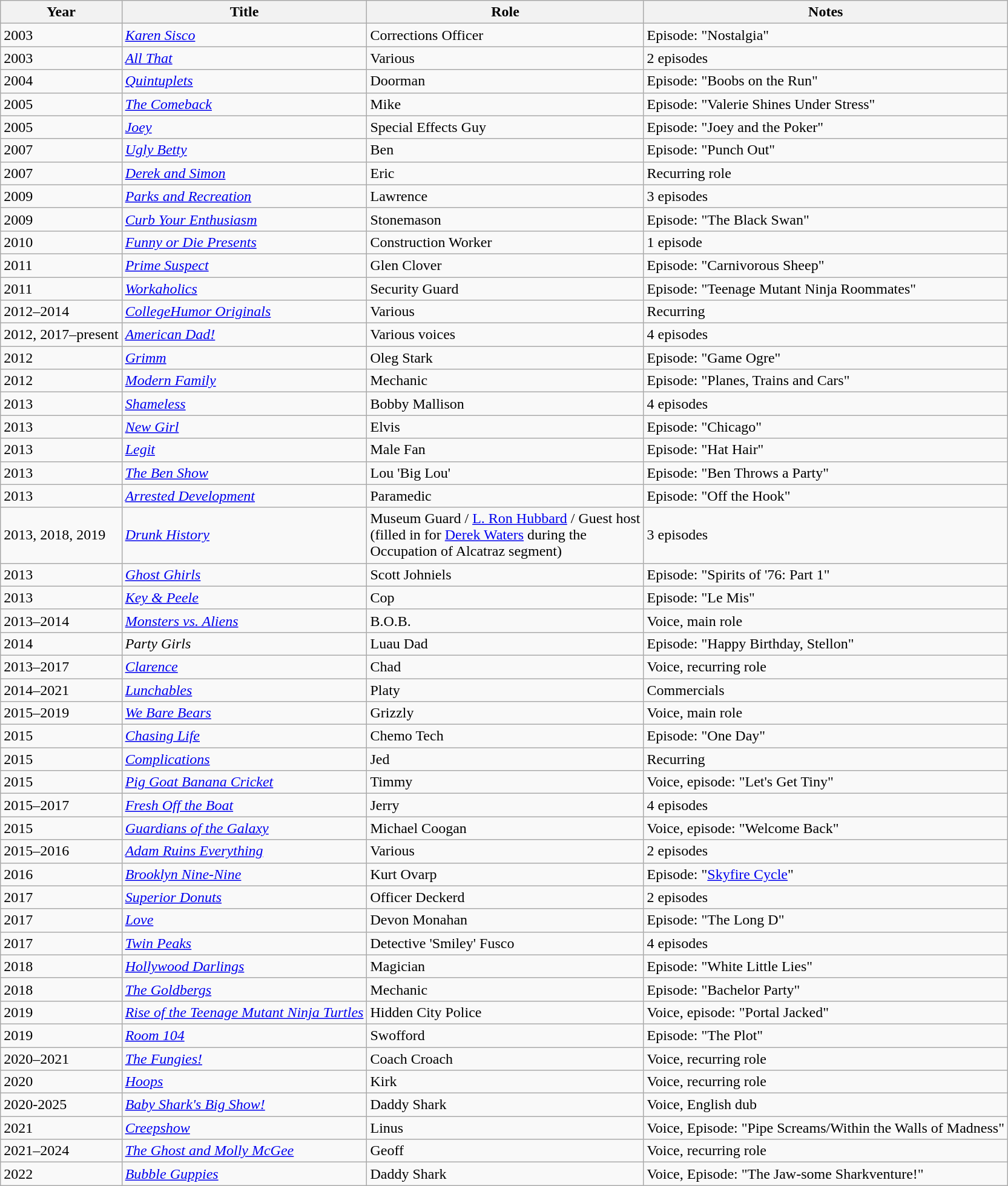<table class="wikitable sortable">
<tr>
<th>Year</th>
<th>Title</th>
<th>Role</th>
<th>Notes</th>
</tr>
<tr>
<td>2003</td>
<td><em><a href='#'>Karen Sisco</a></em></td>
<td>Corrections Officer</td>
<td>Episode: "Nostalgia"</td>
</tr>
<tr>
<td>2003</td>
<td><em><a href='#'>All That</a></em></td>
<td>Various</td>
<td>2 episodes</td>
</tr>
<tr>
<td>2004</td>
<td><em><a href='#'>Quintuplets</a></em></td>
<td>Doorman</td>
<td>Episode: "Boobs on the Run"</td>
</tr>
<tr>
<td>2005</td>
<td><em><a href='#'>The Comeback</a></em></td>
<td>Mike</td>
<td>Episode: "Valerie Shines Under Stress"</td>
</tr>
<tr>
<td>2005</td>
<td><em><a href='#'>Joey</a></em></td>
<td>Special Effects Guy</td>
<td>Episode: "Joey and the Poker"</td>
</tr>
<tr>
<td>2007</td>
<td><em><a href='#'>Ugly Betty</a></em></td>
<td>Ben</td>
<td>Episode: "Punch Out"</td>
</tr>
<tr>
<td>2007</td>
<td><em><a href='#'>Derek and Simon</a></em></td>
<td>Eric</td>
<td>Recurring role</td>
</tr>
<tr>
<td>2009</td>
<td><em><a href='#'>Parks and Recreation</a></em></td>
<td>Lawrence</td>
<td>3 episodes</td>
</tr>
<tr>
<td>2009</td>
<td><em><a href='#'>Curb Your Enthusiasm</a></em></td>
<td>Stonemason</td>
<td>Episode: "The Black Swan"</td>
</tr>
<tr>
<td>2010</td>
<td><em><a href='#'>Funny or Die Presents</a></em></td>
<td>Construction Worker</td>
<td>1 episode</td>
</tr>
<tr>
<td>2011</td>
<td><em><a href='#'>Prime Suspect</a></em></td>
<td>Glen Clover</td>
<td>Episode: "Carnivorous Sheep"</td>
</tr>
<tr>
<td>2011</td>
<td><em><a href='#'>Workaholics</a></em></td>
<td>Security Guard</td>
<td>Episode: "Teenage Mutant Ninja Roommates"</td>
</tr>
<tr>
<td>2012–2014</td>
<td><em><a href='#'>CollegeHumor Originals</a></em></td>
<td>Various</td>
<td>Recurring</td>
</tr>
<tr>
<td>2012, 2017–present</td>
<td><em><a href='#'>American Dad!</a></em></td>
<td>Various voices</td>
<td>4 episodes</td>
</tr>
<tr>
<td>2012</td>
<td><em><a href='#'>Grimm</a></em></td>
<td>Oleg Stark</td>
<td>Episode: "Game Ogre"</td>
</tr>
<tr>
<td>2012</td>
<td><em><a href='#'>Modern Family</a></em></td>
<td>Mechanic</td>
<td>Episode: "Planes, Trains and Cars"</td>
</tr>
<tr>
<td>2013</td>
<td><em><a href='#'>Shameless</a></em></td>
<td>Bobby Mallison</td>
<td>4 episodes</td>
</tr>
<tr>
<td>2013</td>
<td><em><a href='#'>New Girl</a></em></td>
<td>Elvis</td>
<td>Episode: "Chicago"</td>
</tr>
<tr>
<td>2013</td>
<td><em><a href='#'>Legit</a></em></td>
<td>Male Fan</td>
<td>Episode: "Hat Hair"</td>
</tr>
<tr>
<td>2013</td>
<td><em><a href='#'>The Ben Show</a></em></td>
<td>Lou 'Big Lou'</td>
<td>Episode: "Ben Throws a Party"</td>
</tr>
<tr>
<td>2013</td>
<td><em><a href='#'>Arrested Development</a></em></td>
<td>Paramedic</td>
<td>Episode: "Off the Hook"</td>
</tr>
<tr>
<td>2013, 2018, 2019</td>
<td><em><a href='#'>Drunk History</a></em></td>
<td>Museum Guard / <a href='#'>L. Ron Hubbard</a> / Guest host<br>(filled in for <a href='#'>Derek Waters</a> during the<br>Occupation of Alcatraz segment)</td>
<td>3 episodes</td>
</tr>
<tr>
<td>2013</td>
<td><em><a href='#'>Ghost Ghirls</a></em></td>
<td>Scott Johniels</td>
<td>Episode: "Spirits of '76: Part 1"</td>
</tr>
<tr>
<td>2013</td>
<td><em><a href='#'>Key & Peele</a></em></td>
<td>Cop</td>
<td>Episode: "Le Mis"</td>
</tr>
<tr>
<td>2013–2014</td>
<td><em><a href='#'>Monsters vs. Aliens</a></em></td>
<td>B.O.B.</td>
<td>Voice, main role</td>
</tr>
<tr>
<td>2014</td>
<td><em>Party Girls</em></td>
<td>Luau Dad</td>
<td>Episode: "Happy Birthday, Stellon"</td>
</tr>
<tr>
<td>2013–2017</td>
<td><em><a href='#'>Clarence</a></em></td>
<td>Chad</td>
<td>Voice, recurring role</td>
</tr>
<tr>
<td>2014–2021</td>
<td><em><a href='#'>Lunchables</a></em></td>
<td>Platy</td>
<td>Commercials</td>
</tr>
<tr>
<td>2015–2019</td>
<td><em><a href='#'>We Bare Bears</a></em></td>
<td>Grizzly</td>
<td>Voice, main role</td>
</tr>
<tr>
<td>2015</td>
<td><em><a href='#'>Chasing Life</a></em></td>
<td>Chemo Tech</td>
<td>Episode: "One Day"</td>
</tr>
<tr>
<td>2015</td>
<td><em><a href='#'>Complications</a></em></td>
<td>Jed</td>
<td>Recurring</td>
</tr>
<tr>
<td>2015</td>
<td><em><a href='#'>Pig Goat Banana Cricket</a></em></td>
<td>Timmy</td>
<td>Voice, episode: "Let's Get Tiny"</td>
</tr>
<tr>
<td>2015–2017</td>
<td><em><a href='#'>Fresh Off the Boat</a></em></td>
<td>Jerry</td>
<td>4 episodes</td>
</tr>
<tr>
<td>2015</td>
<td><em><a href='#'>Guardians of the Galaxy</a></em></td>
<td>Michael Coogan</td>
<td>Voice, episode: "Welcome Back"</td>
</tr>
<tr>
<td>2015–2016</td>
<td><em><a href='#'>Adam Ruins Everything</a></em></td>
<td>Various</td>
<td>2 episodes</td>
</tr>
<tr>
<td>2016</td>
<td><em><a href='#'>Brooklyn Nine-Nine</a></em></td>
<td>Kurt Ovarp</td>
<td>Episode: "<a href='#'>Skyfire Cycle</a>"</td>
</tr>
<tr>
<td>2017</td>
<td><em><a href='#'>Superior Donuts</a></em></td>
<td>Officer Deckerd</td>
<td>2 episodes</td>
</tr>
<tr>
<td>2017</td>
<td><em><a href='#'>Love</a></em></td>
<td>Devon Monahan</td>
<td>Episode: "The Long D"</td>
</tr>
<tr>
<td>2017</td>
<td><em><a href='#'>Twin Peaks</a></em></td>
<td>Detective 'Smiley' Fusco</td>
<td>4 episodes</td>
</tr>
<tr>
<td>2018</td>
<td><em><a href='#'>Hollywood Darlings</a></em></td>
<td>Magician</td>
<td>Episode: "White Little Lies"</td>
</tr>
<tr>
<td>2018</td>
<td><em><a href='#'>The Goldbergs</a></em></td>
<td>Mechanic</td>
<td>Episode: "Bachelor Party"</td>
</tr>
<tr>
<td>2019</td>
<td><em><a href='#'>Rise of the Teenage Mutant Ninja Turtles</a></em></td>
<td>Hidden City Police</td>
<td>Voice, episode: "Portal Jacked"</td>
</tr>
<tr>
<td>2019</td>
<td><em><a href='#'>Room 104</a></em></td>
<td>Swofford</td>
<td>Episode: "The Plot"</td>
</tr>
<tr>
<td>2020–2021</td>
<td><em><a href='#'>The Fungies!</a></em></td>
<td>Coach Croach</td>
<td>Voice, recurring role</td>
</tr>
<tr>
<td>2020</td>
<td><em><a href='#'>Hoops</a></em></td>
<td>Kirk</td>
<td>Voice, recurring role</td>
</tr>
<tr>
<td>2020-2025</td>
<td><em><a href='#'>Baby Shark's Big Show!</a></em></td>
<td>Daddy Shark</td>
<td>Voice, English dub</td>
</tr>
<tr>
<td>2021</td>
<td><em><a href='#'>Creepshow</a></em></td>
<td>Linus</td>
<td>Voice, Episode: "Pipe Screams/Within the Walls of Madness"</td>
</tr>
<tr>
<td>2021–2024</td>
<td><em><a href='#'>The Ghost and Molly McGee</a></em></td>
<td>Geoff</td>
<td>Voice, recurring role</td>
</tr>
<tr>
<td>2022</td>
<td><em><a href='#'>Bubble Guppies</a></em></td>
<td>Daddy Shark</td>
<td>Voice, Episode: "The Jaw-some Sharkventure!"</td>
</tr>
</table>
